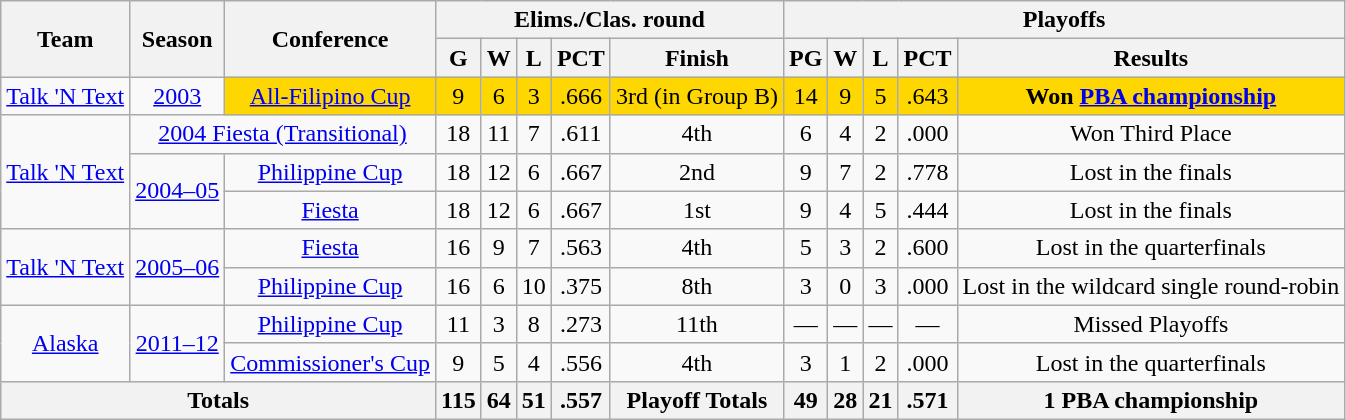<table class="wikitable" style="text-align:center">
<tr>
<th rowspan="2">Team</th>
<th rowspan="2">Season</th>
<th rowspan="2">Conference</th>
<th colspan="5">Elims./Clas. round</th>
<th colspan="5">Playoffs</th>
</tr>
<tr>
<th>G</th>
<th>W</th>
<th>L</th>
<th>PCT</th>
<th>Finish</th>
<th>PG</th>
<th>W</th>
<th>L</th>
<th>PCT</th>
<th>Results</th>
</tr>
<tr>
<td><a href='#'>Talk 'N Text</a></td>
<td><a href='#'>2003</a></td>
<td bgcolor="#FFD700"><a href='#'>All-Filipino Cup</a></td>
<td bgcolor="#FFD700">9</td>
<td bgcolor="#FFD700">6</td>
<td bgcolor="#FFD700">3</td>
<td bgcolor="#FFD700">.666</td>
<td bgcolor="#FFD700">3rd (in Group B)</td>
<td bgcolor="#FFD700">14</td>
<td bgcolor="#FFD700">9</td>
<td bgcolor="#FFD700">5</td>
<td bgcolor="#FFD700">.643</td>
<td bgcolor="#FFD700"><strong>Won <a href='#'>PBA championship</a></strong></td>
</tr>
<tr>
<td rowspan="3"><a href='#'>Talk 'N Text</a></td>
<td colspan="2"><a href='#'>2004 Fiesta (Transitional)</a></td>
<td>18</td>
<td>11</td>
<td>7</td>
<td>.611</td>
<td>4th</td>
<td>6</td>
<td>4</td>
<td>2</td>
<td>.000</td>
<td>Won Third Place</td>
</tr>
<tr>
<td rowspan="2"><a href='#'>2004–05</a></td>
<td><a href='#'>Philippine Cup</a></td>
<td>18</td>
<td>12</td>
<td>6</td>
<td>.667</td>
<td>2nd</td>
<td>9</td>
<td>7</td>
<td>2</td>
<td>.778</td>
<td>Lost in the finals</td>
</tr>
<tr>
<td><a href='#'>Fiesta</a></td>
<td>18</td>
<td>12</td>
<td>6</td>
<td>.667</td>
<td>1st</td>
<td>9</td>
<td>4</td>
<td>5</td>
<td>.444</td>
<td>Lost in the finals</td>
</tr>
<tr>
<td rowspan="2"><a href='#'>Talk 'N Text</a></td>
<td rowspan="2"><a href='#'>2005–06</a></td>
<td><a href='#'>Fiesta</a></td>
<td>16</td>
<td>9</td>
<td>7</td>
<td>.563</td>
<td>4th</td>
<td>5</td>
<td>3</td>
<td>2</td>
<td>.600</td>
<td>Lost in the quarterfinals</td>
</tr>
<tr>
<td><a href='#'>Philippine Cup</a></td>
<td>16</td>
<td>6</td>
<td>10</td>
<td>.375</td>
<td>8th</td>
<td>3</td>
<td>0</td>
<td>3</td>
<td>.000</td>
<td>Lost in the wildcard single round-robin</td>
</tr>
<tr>
<td rowspan="2"><a href='#'>Alaska</a></td>
<td rowspan="2"><a href='#'>2011–12</a></td>
<td><a href='#'>Philippine Cup</a></td>
<td>11</td>
<td>3</td>
<td>8</td>
<td>.273</td>
<td>11th</td>
<td>—</td>
<td>—</td>
<td>—</td>
<td>—</td>
<td>Missed Playoffs</td>
</tr>
<tr>
<td><a href='#'>Commissioner's Cup</a></td>
<td>9</td>
<td>5</td>
<td>4</td>
<td>.556</td>
<td>4th</td>
<td>3</td>
<td>1</td>
<td>2</td>
<td>.000</td>
<td>Lost in the quarterfinals</td>
</tr>
<tr>
<th colspan="3">Totals</th>
<th>115</th>
<th>64</th>
<th>51</th>
<th>.557</th>
<th>Playoff Totals</th>
<th>49</th>
<th>28</th>
<th>21</th>
<th>.571</th>
<th>1 PBA championship</th>
</tr>
</table>
